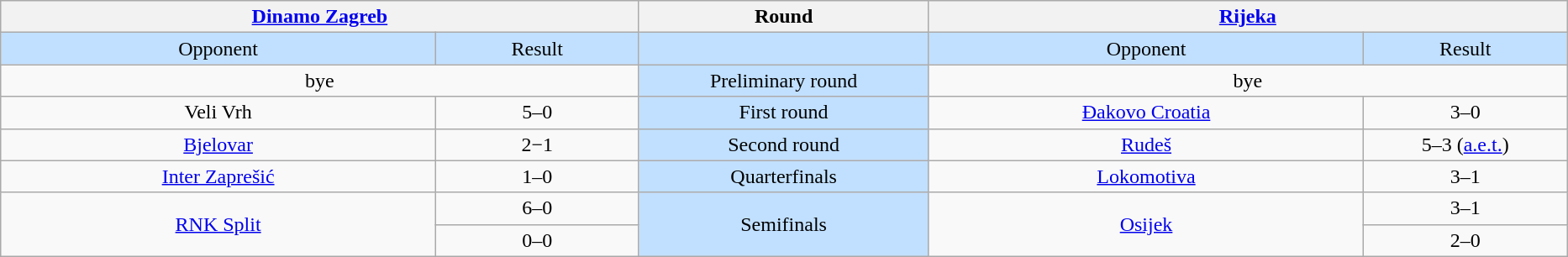<table class="wikitable" style="text-align: center;">
<tr>
<th colspan=2><a href='#'>Dinamo Zagreb</a></th>
<th>Round</th>
<th colspan=2><a href='#'>Rijeka</a></th>
</tr>
<tr bgcolor=#c1e0ff>
<td width=15%>Opponent</td>
<td width=7%>Result</td>
<td width=10%></td>
<td width=15%>Opponent</td>
<td width=7%>Result</td>
</tr>
<tr>
<td rowspan=1 colspan=2 align=center>bye</td>
<td rowspan=1 bgcolor=#c1e0ff>Preliminary round</td>
<td rowspan=1 colspan=2 align=center>bye</td>
</tr>
<tr>
<td rowspan=1 align=center>Veli Vrh</td>
<td>5–0</td>
<td rowspan=1 bgcolor=#c1e0ff>First round</td>
<td rowspan=1 align=center><a href='#'>Đakovo Croatia</a></td>
<td>3–0</td>
</tr>
<tr>
<td rowspan=1 align=center><a href='#'>Bjelovar</a></td>
<td>2−1</td>
<td rowspan=1 bgcolor=#c1e0ff>Second round</td>
<td rowspan=1 align=center><a href='#'>Rudeš</a></td>
<td>5–3 (<a href='#'>a.e.t.</a>)</td>
</tr>
<tr>
<td rowspan=1 align=center><a href='#'>Inter Zaprešić</a></td>
<td>1–0</td>
<td rowspan=1 bgcolor=#c1e0ff>Quarterfinals</td>
<td rowspan=1 align=center><a href='#'>Lokomotiva</a></td>
<td>3–1</td>
</tr>
<tr>
<td rowspan=2 align=center><a href='#'>RNK Split</a></td>
<td>6–0</td>
<td rowspan=2 bgcolor=#c1e0ff>Semifinals</td>
<td rowspan=2 align=center><a href='#'>Osijek</a></td>
<td>3–1</td>
</tr>
<tr>
<td>0–0</td>
<td>2–0</td>
</tr>
</table>
